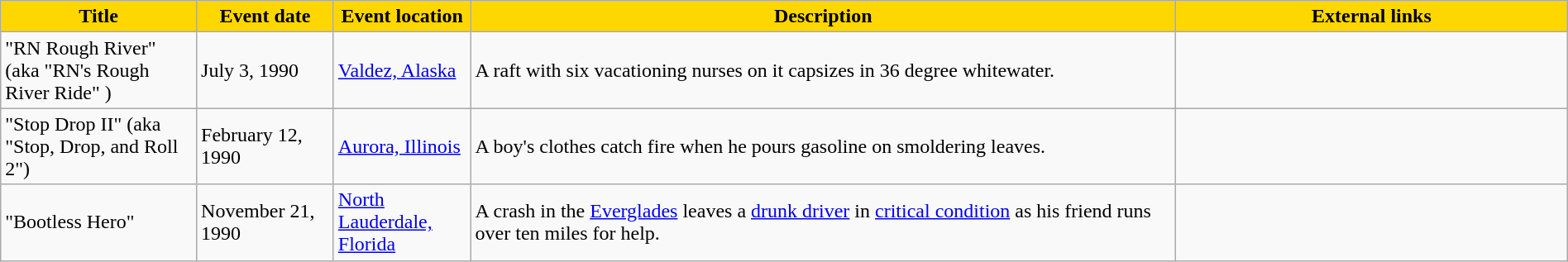<table class="wikitable" style="width: 100%;">
<tr>
<th style="background: #FFD700; color: #000000; width: 10%;">Title</th>
<th style="background: #FFD700; color: #000000; width: 7%;">Event date</th>
<th style="background: #FFD700; color: #000000; width: 7%;">Event location</th>
<th style="background: #FFD700; color: #000000; width: 36%;">Description</th>
<th style="background: #FFD700; color: #000000; width: 20%;">External links</th>
</tr>
<tr>
<td>"RN Rough River" (aka "RN's Rough River Ride" )</td>
<td>July 3, 1990</td>
<td><a href='#'>Valdez, Alaska</a></td>
<td>A raft with six vacationing nurses on it capsizes in 36 degree whitewater.</td>
<td></td>
</tr>
<tr>
<td>"Stop Drop II" (aka "Stop, Drop, and Roll 2")</td>
<td>February 12, 1990</td>
<td><a href='#'>Aurora, Illinois</a></td>
<td>A boy's clothes catch fire when he pours gasoline on smoldering leaves.</td>
<td></td>
</tr>
<tr>
<td>"Bootless Hero"</td>
<td>November 21, 1990</td>
<td><a href='#'>North Lauderdale, Florida</a></td>
<td>A crash in the <a href='#'>Everglades</a> leaves a <a href='#'>drunk driver</a> in <a href='#'>critical condition</a> as his friend runs over ten miles for help.</td>
<td></td>
</tr>
</table>
